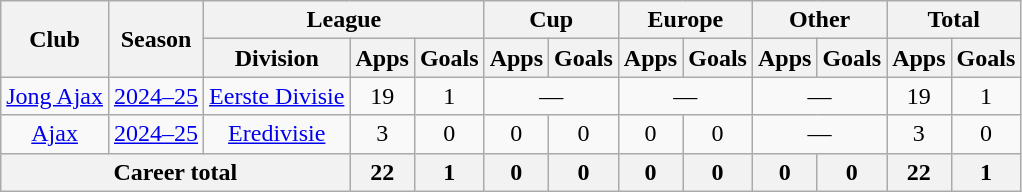<table class="wikitable" style="text-align: center;">
<tr>
<th rowspan="2">Club</th>
<th rowspan="2">Season</th>
<th colspan="3">League</th>
<th colspan="2">Cup</th>
<th colspan="2">Europe</th>
<th colspan="2">Other</th>
<th colspan="2">Total</th>
</tr>
<tr>
<th>Division</th>
<th>Apps</th>
<th>Goals</th>
<th>Apps</th>
<th>Goals</th>
<th>Apps</th>
<th>Goals</th>
<th>Apps</th>
<th>Goals</th>
<th>Apps</th>
<th>Goals</th>
</tr>
<tr>
<td><a href='#'>Jong Ajax</a></td>
<td><a href='#'>2024–25</a></td>
<td><a href='#'>Eerste Divisie</a></td>
<td>19</td>
<td>1</td>
<td colspan="2">—</td>
<td colspan="2">—</td>
<td colspan="2">—</td>
<td>19</td>
<td>1</td>
</tr>
<tr>
<td><a href='#'>Ajax</a></td>
<td><a href='#'>2024–25</a></td>
<td><a href='#'>Eredivisie</a></td>
<td>3</td>
<td>0</td>
<td>0</td>
<td>0</td>
<td>0</td>
<td>0</td>
<td colspan="2">—</td>
<td>3</td>
<td>0</td>
</tr>
<tr>
<th colspan="3">Career total</th>
<th>22</th>
<th>1</th>
<th>0</th>
<th>0</th>
<th>0</th>
<th>0</th>
<th>0</th>
<th>0</th>
<th>22</th>
<th>1</th>
</tr>
</table>
